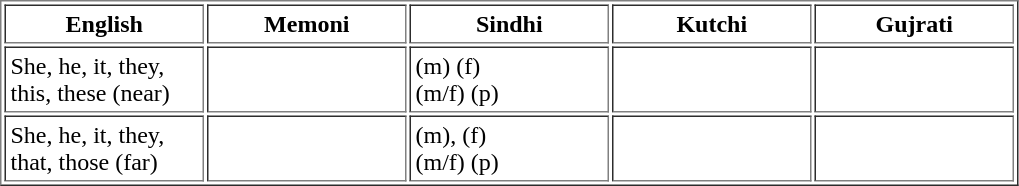<table border="1" cellpadding="3">
<tr>
<th width="125">English</th>
<th width="125">Memoni</th>
<th width="125">Sindhi</th>
<th width="125">Kutchi</th>
<th width="125">Gujrati</th>
</tr>
<tr>
<td>She, he, it, they, this, these (near)</td>
<td></td>
<td> (m)  (f)<br> (m/f) (p)<br></td>
<td></td>
<td></td>
</tr>
<tr>
<td>She, he, it, they, that, those (far)</td>
<td></td>
<td> (m),  (f)<br> (m/f) (p)<br></td>
<td></td>
<td></td>
</tr>
</table>
